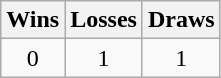<table class="wikitable">
<tr>
<th>Wins</th>
<th>Losses</th>
<th>Draws</th>
</tr>
<tr>
<td align=center>0</td>
<td align=center>1</td>
<td align=center>1</td>
</tr>
</table>
